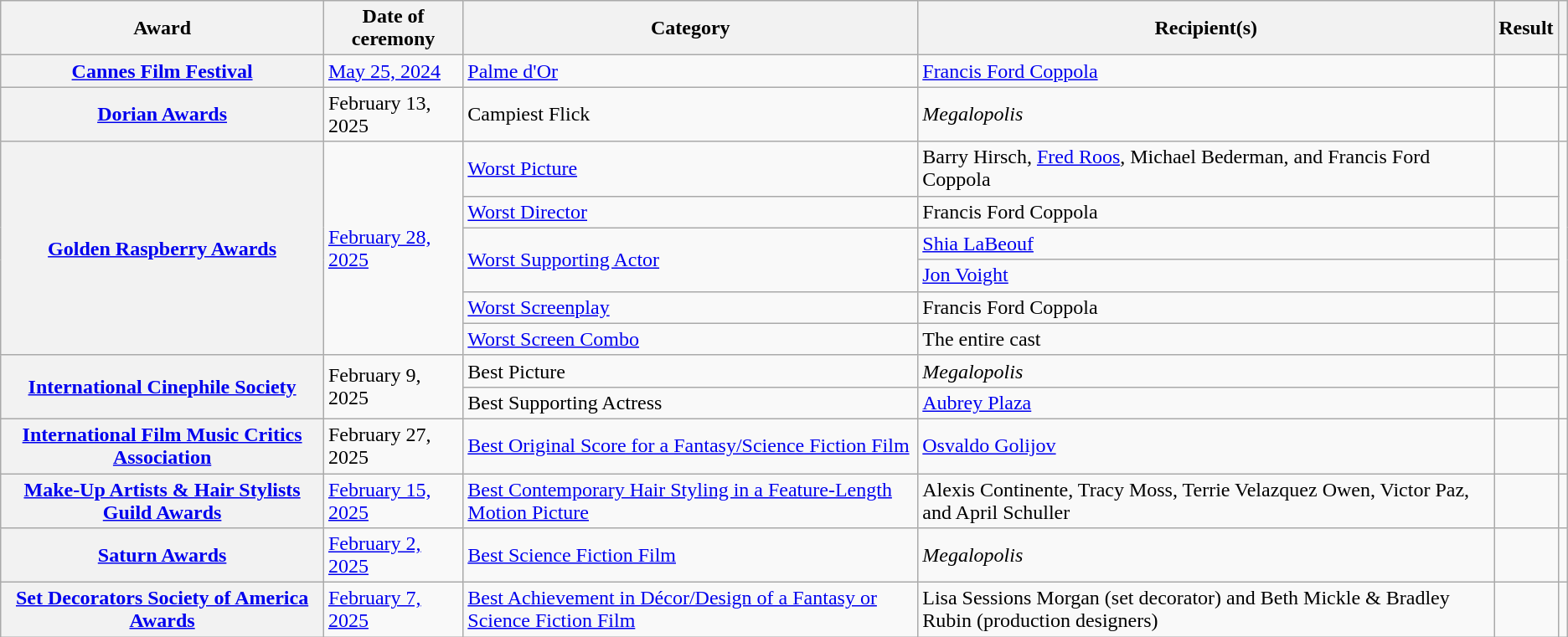<table class="wikitable sortable plainrowheaders">
<tr>
<th scope="col">Award</th>
<th scope="col">Date of ceremony</th>
<th scope="col">Category</th>
<th scope="col">Recipient(s)</th>
<th scope="col">Result</th>
<th scope="col" class="unsortable"></th>
</tr>
<tr>
<th scope="row"><a href='#'>Cannes Film Festival</a></th>
<td><a href='#'>May 25, 2024</a></td>
<td><a href='#'>Palme d'Or</a></td>
<td><a href='#'>Francis Ford Coppola</a></td>
<td></td>
<td align="center"></td>
</tr>
<tr>
<th scope="row"><a href='#'>Dorian Awards</a></th>
<td>February 13, 2025</td>
<td>Campiest Flick</td>
<td><em>Megalopolis</em></td>
<td></td>
<td align="center"></td>
</tr>
<tr>
<th scope="row" rowspan="6"><a href='#'>Golden Raspberry Awards</a></th>
<td rowspan="6"><a href='#'>February 28, 2025</a></td>
<td><a href='#'>Worst Picture</a></td>
<td>Barry Hirsch, <a href='#'>Fred Roos</a>, Michael Bederman, and Francis Ford Coppola</td>
<td></td>
<td style="text-align:center;" rowspan="6"></td>
</tr>
<tr>
<td><a href='#'>Worst Director</a></td>
<td>Francis Ford Coppola</td>
<td></td>
</tr>
<tr>
<td rowspan="2"><a href='#'>Worst Supporting Actor</a></td>
<td><a href='#'>Shia LaBeouf</a> </td>
<td></td>
</tr>
<tr>
<td><a href='#'>Jon Voight</a></td>
<td></td>
</tr>
<tr>
<td><a href='#'>Worst Screenplay</a></td>
<td>Francis Ford Coppola</td>
<td></td>
</tr>
<tr>
<td><a href='#'>Worst Screen Combo</a></td>
<td>The entire cast</td>
<td></td>
</tr>
<tr>
<th scope="row" rowspan="2"><a href='#'>International Cinephile Society</a></th>
<td rowspan="2">February 9, 2025</td>
<td>Best Picture</td>
<td><em>Megalopolis</em></td>
<td></td>
<td style="text-align:center;" rowspan="2"></td>
</tr>
<tr>
<td>Best Supporting Actress</td>
<td><a href='#'>Aubrey Plaza</a></td>
<td></td>
</tr>
<tr>
<th scope="row"><a href='#'>International Film Music Critics Association</a></th>
<td>February 27, 2025</td>
<td><a href='#'>Best Original Score for a Fantasy/Science Fiction Film</a></td>
<td><a href='#'>Osvaldo Golijov</a></td>
<td></td>
<td align="center"></td>
</tr>
<tr>
<th scope="row"><a href='#'>Make-Up Artists & Hair Stylists Guild Awards</a></th>
<td><a href='#'>February 15, 2025</a></td>
<td><a href='#'>Best Contemporary Hair Styling in a Feature-Length Motion Picture</a></td>
<td>Alexis Continente, Tracy Moss, Terrie Velazquez Owen, Victor Paz, and April Schuller</td>
<td></td>
<td align="center"></td>
</tr>
<tr>
<th scope="row"><a href='#'>Saturn Awards</a></th>
<td><a href='#'>February 2, 2025</a></td>
<td><a href='#'>Best Science Fiction Film</a></td>
<td><em>Megalopolis</em></td>
<td></td>
<td align="center"></td>
</tr>
<tr>
<th scope="row"><a href='#'>Set Decorators Society of America Awards</a></th>
<td><a href='#'>February 7, 2025</a></td>
<td><a href='#'>Best Achievement in Décor/Design of a Fantasy or Science Fiction Film</a></td>
<td>Lisa Sessions Morgan (set decorator) and Beth Mickle & Bradley Rubin (production designers)</td>
<td></td>
<td align="center"></td>
</tr>
</table>
